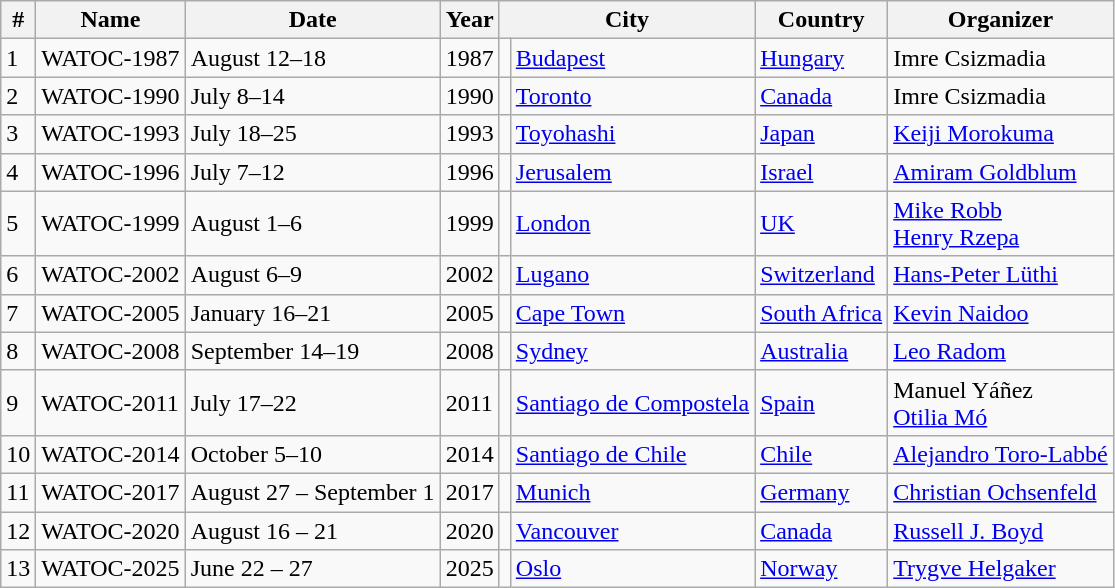<table class="wikitable sortable">
<tr>
<th>#</th>
<th>Name</th>
<th>Date</th>
<th>Year</th>
<th colspan=2>City</th>
<th>Country</th>
<th>Organizer</th>
</tr>
<tr>
<td>1</td>
<td>WATOC-1987</td>
<td>August 12–18</td>
<td>1987</td>
<td></td>
<td><a href='#'>Budapest</a></td>
<td><a href='#'>Hungary</a></td>
<td>Imre Csizmadia</td>
</tr>
<tr>
<td>2</td>
<td>WATOC-1990</td>
<td>July 8–14</td>
<td>1990</td>
<td></td>
<td><a href='#'>Toronto</a></td>
<td><a href='#'>Canada</a></td>
<td>Imre Csizmadia</td>
</tr>
<tr>
<td>3</td>
<td>WATOC-1993</td>
<td>July 18–25</td>
<td>1993</td>
<td></td>
<td><a href='#'>Toyohashi</a></td>
<td><a href='#'>Japan</a></td>
<td><a href='#'>Keiji Morokuma</a></td>
</tr>
<tr>
<td>4</td>
<td>WATOC-1996</td>
<td>July 7–12</td>
<td>1996</td>
<td></td>
<td><a href='#'>Jerusalem</a></td>
<td><a href='#'>Israel</a></td>
<td><a href='#'>Amiram Goldblum</a></td>
</tr>
<tr>
<td>5</td>
<td>WATOC-1999</td>
<td>August 1–6</td>
<td>1999</td>
<td></td>
<td><a href='#'>London</a></td>
<td><a href='#'>UK</a></td>
<td><a href='#'>Mike Robb</a><br><a href='#'>Henry Rzepa</a></td>
</tr>
<tr>
<td>6</td>
<td>WATOC-2002</td>
<td>August 6–9</td>
<td>2002</td>
<td></td>
<td><a href='#'>Lugano</a></td>
<td><a href='#'>Switzerland</a></td>
<td><a href='#'>Hans-Peter Lüthi</a></td>
</tr>
<tr>
<td>7</td>
<td>WATOC-2005</td>
<td>January 16–21</td>
<td>2005</td>
<td></td>
<td><a href='#'>Cape Town</a></td>
<td><a href='#'>South Africa</a></td>
<td><a href='#'>Kevin Naidoo</a></td>
</tr>
<tr>
<td>8</td>
<td>WATOC-2008</td>
<td>September 14–19</td>
<td>2008</td>
<td></td>
<td><a href='#'>Sydney</a></td>
<td><a href='#'>Australia</a></td>
<td><a href='#'>Leo Radom</a></td>
</tr>
<tr>
<td>9</td>
<td>WATOC-2011</td>
<td>July 17–22</td>
<td>2011</td>
<td></td>
<td><a href='#'>Santiago de Compostela</a></td>
<td><a href='#'>Spain</a></td>
<td>Manuel Yáñez<br><a href='#'>Otilia Mó</a></td>
</tr>
<tr>
<td>10</td>
<td>WATOC-2014</td>
<td>October 5–10</td>
<td>2014</td>
<td></td>
<td><a href='#'>Santiago de Chile</a></td>
<td><a href='#'>Chile</a></td>
<td><a href='#'>Alejandro Toro-Labbé</a></td>
</tr>
<tr>
<td>11</td>
<td>WATOC-2017</td>
<td>August 27 – September 1</td>
<td>2017</td>
<td></td>
<td><a href='#'>Munich</a></td>
<td><a href='#'>Germany</a></td>
<td><a href='#'>Christian Ochsenfeld</a></td>
</tr>
<tr>
<td>12</td>
<td>WATOC-2020</td>
<td>August 16 – 21</td>
<td>2020</td>
<td></td>
<td><a href='#'>Vancouver</a></td>
<td><a href='#'>Canada</a></td>
<td><a href='#'>Russell J. Boyd</a></td>
</tr>
<tr>
<td>13</td>
<td>WATOC-2025</td>
<td>June 22 – 27</td>
<td>2025</td>
<td></td>
<td><a href='#'>Oslo</a></td>
<td><a href='#'>Norway</a></td>
<td><a href='#'>Trygve Helgaker</a></td>
</tr>
</table>
